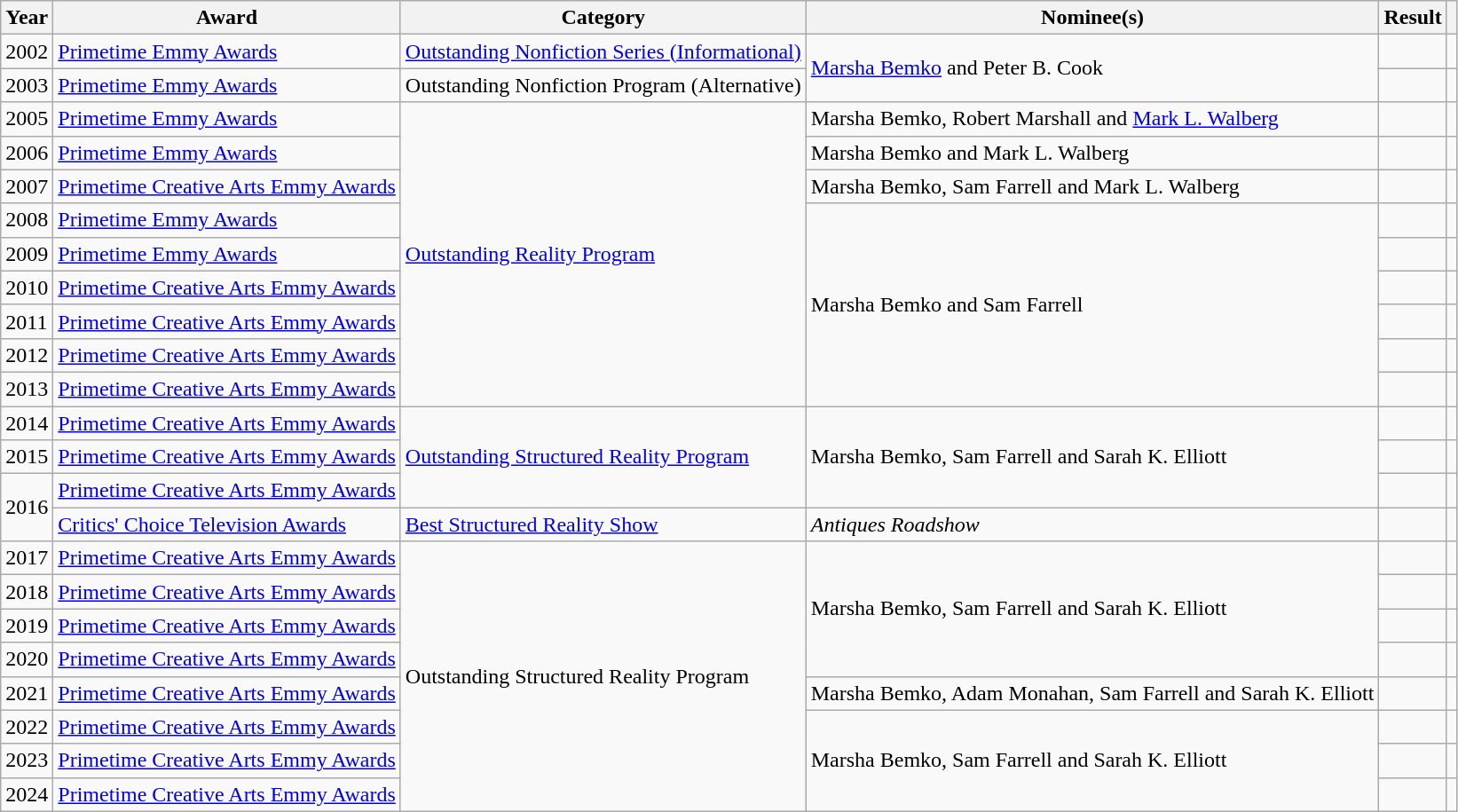<table class="wikitable sortable">
<tr>
<th scope="col">Year</th>
<th scope="col">Award</th>
<th scope="col">Category</th>
<th scope="col">Nominee(s)</th>
<th scope="col">Result</th>
<th scope="col" class="unsortable"></th>
</tr>
<tr>
<td>2002</td>
<td><a href='#'>Primetime Emmy Awards</a></td>
<td><a href='#'>Outstanding Nonfiction Series (Informational)</a></td>
<td rowspan="2"><a href='#'>Marsha Bemko</a> and Peter B. Cook</td>
<td></td>
<td></td>
</tr>
<tr>
<td>2003</td>
<td><a href='#'>Primetime Emmy Awards</a></td>
<td>Outstanding Nonfiction Program (Alternative)</td>
<td></td>
<td></td>
</tr>
<tr>
<td>2005</td>
<td><a href='#'>Primetime Emmy Awards</a></td>
<td rowspan="9"><a href='#'>Outstanding Reality Program</a></td>
<td>Marsha Bemko, Robert Marshall and <a href='#'>Mark L. Walberg</a></td>
<td></td>
<td></td>
</tr>
<tr>
<td>2006</td>
<td><a href='#'>Primetime Emmy Awards</a></td>
<td>Marsha Bemko and Mark L. Walberg</td>
<td></td>
<td></td>
</tr>
<tr>
<td>2007</td>
<td><a href='#'>Primetime Creative Arts Emmy Awards</a></td>
<td>Marsha Bemko, Sam Farrell and Mark L. Walberg</td>
<td></td>
<td></td>
</tr>
<tr>
<td>2008</td>
<td><a href='#'>Primetime Emmy Awards</a></td>
<td rowspan="6">Marsha Bemko and Sam Farrell</td>
<td></td>
<td></td>
</tr>
<tr>
<td>2009</td>
<td><a href='#'>Primetime Emmy Awards</a></td>
<td></td>
<td></td>
</tr>
<tr>
<td>2010</td>
<td><a href='#'>Primetime Creative Arts Emmy Awards</a></td>
<td></td>
<td></td>
</tr>
<tr>
<td>2011</td>
<td><a href='#'>Primetime Creative Arts Emmy Awards</a></td>
<td></td>
<td></td>
</tr>
<tr>
<td>2012</td>
<td><a href='#'>Primetime Creative Arts Emmy Awards</a></td>
<td></td>
<td></td>
</tr>
<tr>
<td>2013</td>
<td><a href='#'>Primetime Creative Arts Emmy Awards</a></td>
<td></td>
<td></td>
</tr>
<tr>
<td>2014</td>
<td><a href='#'>Primetime Creative Arts Emmy Awards</a></td>
<td rowspan="3"><a href='#'>Outstanding Structured Reality Program</a></td>
<td rowspan="3">Marsha Bemko, Sam Farrell and Sarah K. Elliott</td>
<td></td>
<td></td>
</tr>
<tr>
<td>2015</td>
<td><a href='#'>Primetime Creative Arts Emmy Awards</a></td>
<td></td>
<td></td>
</tr>
<tr>
<td rowspan="2">2016</td>
<td><a href='#'>Primetime Creative Arts Emmy Awards</a></td>
<td></td>
<td></td>
</tr>
<tr>
<td><a href='#'>Critics' Choice Television Awards</a></td>
<td><a href='#'>Best Structured Reality Show</a></td>
<td><em>Antiques Roadshow</em></td>
<td></td>
<td></td>
</tr>
<tr>
<td>2017</td>
<td><a href='#'>Primetime Creative Arts Emmy Awards</a></td>
<td rowspan="8">Outstanding Structured Reality Program</td>
<td rowspan="4">Marsha Bemko, Sam Farrell and Sarah K. Elliott</td>
<td></td>
<td></td>
</tr>
<tr>
<td>2018</td>
<td><a href='#'>Primetime Creative Arts Emmy Awards</a></td>
<td></td>
<td></td>
</tr>
<tr>
<td>2019</td>
<td><a href='#'>Primetime Creative Arts Emmy Awards</a></td>
<td></td>
<td></td>
</tr>
<tr>
<td>2020</td>
<td><a href='#'>Primetime Creative Arts Emmy Awards</a></td>
<td></td>
<td></td>
</tr>
<tr>
<td>2021</td>
<td><a href='#'>Primetime Creative Arts Emmy Awards</a></td>
<td>Marsha Bemko, Adam Monahan, Sam Farrell and Sarah K. Elliott</td>
<td></td>
<td></td>
</tr>
<tr>
<td>2022</td>
<td><a href='#'>Primetime Creative Arts Emmy Awards</a></td>
<td rowspan="3">Marsha Bemko, Sam Farrell and Sarah K. Elliott</td>
<td></td>
<td></td>
</tr>
<tr>
<td>2023</td>
<td><a href='#'>Primetime Creative Arts Emmy Awards</a></td>
<td></td>
<td></td>
</tr>
<tr>
<td>2024</td>
<td><a href='#'>Primetime Creative Arts Emmy Awards</a></td>
<td></td>
<td></td>
</tr>
</table>
